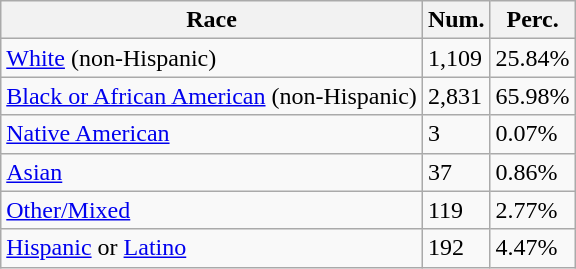<table class="wikitable">
<tr>
<th>Race</th>
<th>Num.</th>
<th>Perc.</th>
</tr>
<tr>
<td><a href='#'>White</a> (non-Hispanic)</td>
<td>1,109</td>
<td>25.84%</td>
</tr>
<tr>
<td><a href='#'>Black or African American</a> (non-Hispanic)</td>
<td>2,831</td>
<td>65.98%</td>
</tr>
<tr>
<td><a href='#'>Native American</a></td>
<td>3</td>
<td>0.07%</td>
</tr>
<tr>
<td><a href='#'>Asian</a></td>
<td>37</td>
<td>0.86%</td>
</tr>
<tr>
<td><a href='#'>Other/Mixed</a></td>
<td>119</td>
<td>2.77%</td>
</tr>
<tr>
<td><a href='#'>Hispanic</a> or <a href='#'>Latino</a></td>
<td>192</td>
<td>4.47%</td>
</tr>
</table>
